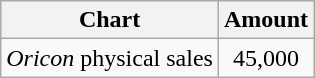<table class="wikitable">
<tr>
<th>Chart</th>
<th>Amount</th>
</tr>
<tr>
<td><em>Oricon</em> physical sales</td>
<td align="center">45,000</td>
</tr>
</table>
